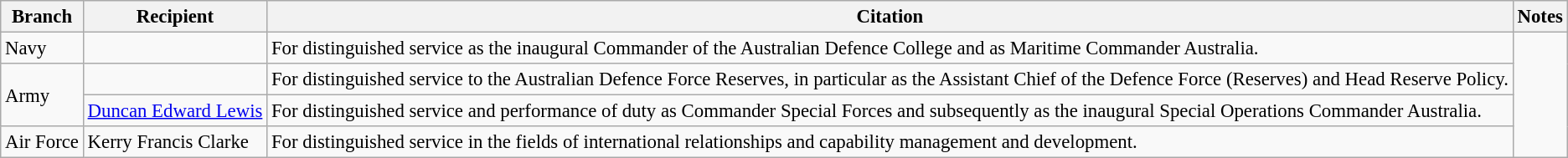<table class="wikitable" style="font-size:95%;">
<tr>
<th>Branch</th>
<th>Recipient</th>
<th>Citation</th>
<th>Notes</th>
</tr>
<tr>
<td>Navy</td>
<td></td>
<td>For distinguished service as the inaugural Commander of the Australian Defence College and as Maritime Commander Australia.</td>
<td rowspan=4></td>
</tr>
<tr>
<td rowspan=2>Army</td>
<td></td>
<td>For distinguished service to the Australian Defence Force Reserves, in particular as the Assistant Chief of the Defence Force (Reserves) and Head Reserve Policy.</td>
</tr>
<tr>
<td> <a href='#'>Duncan Edward Lewis</a> </td>
<td>For distinguished service and performance of duty as Commander Special Forces and subsequently as the inaugural Special Operations Commander Australia.</td>
</tr>
<tr>
<td>Air Force</td>
<td> Kerry Francis Clarke </td>
<td>For distinguished service in the fields of international relationships and capability management and development.</td>
</tr>
</table>
